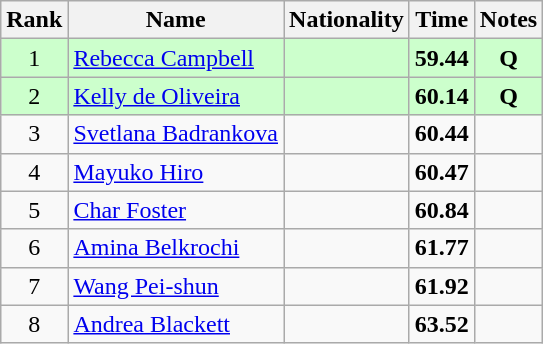<table class="wikitable sortable" style="text-align:center">
<tr>
<th>Rank</th>
<th>Name</th>
<th>Nationality</th>
<th>Time</th>
<th>Notes</th>
</tr>
<tr bgcolor=ccffcc>
<td>1</td>
<td align=left><a href='#'>Rebecca Campbell</a></td>
<td align=left></td>
<td><strong>59.44</strong></td>
<td><strong>Q</strong></td>
</tr>
<tr bgcolor=ccffcc>
<td>2</td>
<td align=left><a href='#'>Kelly de Oliveira</a></td>
<td align=left></td>
<td><strong>60.14</strong></td>
<td><strong>Q</strong></td>
</tr>
<tr>
<td>3</td>
<td align=left><a href='#'>Svetlana Badrankova</a></td>
<td align=left></td>
<td><strong>60.44</strong></td>
<td></td>
</tr>
<tr>
<td>4</td>
<td align=left><a href='#'>Mayuko Hiro</a></td>
<td align=left></td>
<td><strong>60.47</strong></td>
<td></td>
</tr>
<tr>
<td>5</td>
<td align=left><a href='#'>Char Foster</a></td>
<td align=left></td>
<td><strong>60.84</strong></td>
<td></td>
</tr>
<tr>
<td>6</td>
<td align=left><a href='#'>Amina Belkrochi</a></td>
<td align=left></td>
<td><strong>61.77</strong></td>
<td></td>
</tr>
<tr>
<td>7</td>
<td align=left><a href='#'>Wang Pei-shun</a></td>
<td align=left></td>
<td><strong>61.92</strong></td>
<td></td>
</tr>
<tr>
<td>8</td>
<td align=left><a href='#'>Andrea Blackett</a></td>
<td align=left></td>
<td><strong>63.52</strong></td>
<td></td>
</tr>
</table>
